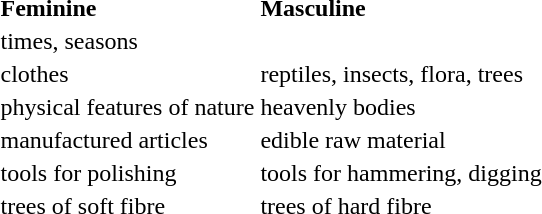<table>
<tr>
<td><strong>Feminine</strong></td>
<td><strong>Masculine</strong></td>
</tr>
<tr>
<td>times, seasons</td>
</tr>
<tr>
<td>clothes</td>
<td>reptiles, insects, flora, trees</td>
</tr>
<tr>
<td>physical features of nature</td>
<td>heavenly bodies</td>
</tr>
<tr>
<td>manufactured articles</td>
<td>edible raw material</td>
</tr>
<tr>
<td>tools for polishing</td>
<td>tools for hammering, digging</td>
</tr>
<tr>
<td>trees of soft fibre</td>
<td>trees of hard fibre</td>
</tr>
</table>
